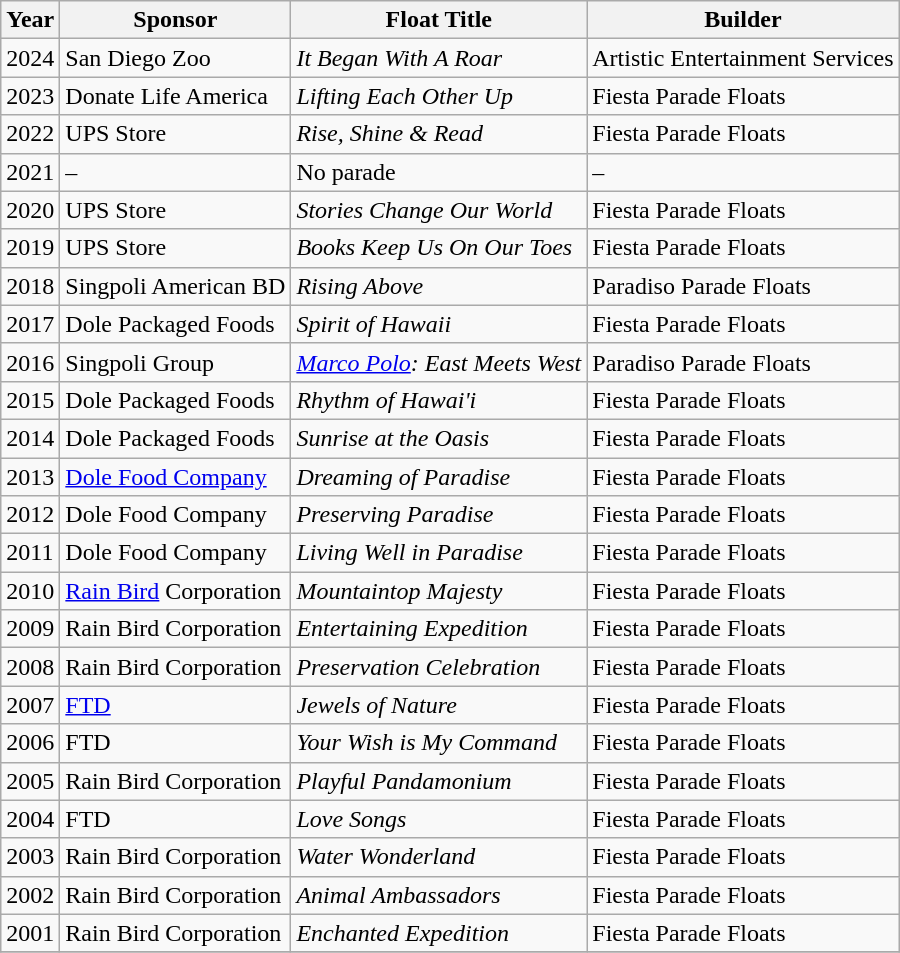<table class="wikitable">
<tr>
<th>Year</th>
<th>Sponsor</th>
<th>Float Title</th>
<th>Builder</th>
</tr>
<tr>
<td>2024</td>
<td>San Diego Zoo</td>
<td><em>It Began With A Roar</em></td>
<td>Artistic Entertainment Services</td>
</tr>
<tr>
<td>2023</td>
<td>Donate Life America</td>
<td><em>Lifting Each Other Up</em></td>
<td>Fiesta Parade Floats</td>
</tr>
<tr>
<td>2022</td>
<td>UPS Store</td>
<td><em>Rise, Shine & Read</em></td>
<td>Fiesta Parade Floats</td>
</tr>
<tr>
<td>2021</td>
<td>–</td>
<td>No parade</td>
<td>–</td>
</tr>
<tr>
<td>2020</td>
<td>UPS Store</td>
<td><em>Stories Change Our World</em></td>
<td>Fiesta Parade Floats</td>
</tr>
<tr>
<td>2019</td>
<td>UPS Store</td>
<td><em>Books Keep Us On Our Toes</em></td>
<td>Fiesta Parade Floats</td>
</tr>
<tr>
<td>2018</td>
<td>Singpoli American BD</td>
<td><em>Rising Above</em></td>
<td>Paradiso Parade Floats</td>
</tr>
<tr>
<td>2017</td>
<td>Dole Packaged Foods</td>
<td><em>Spirit of Hawaii</em></td>
<td>Fiesta Parade Floats</td>
</tr>
<tr>
<td>2016</td>
<td>Singpoli Group</td>
<td><em><a href='#'>Marco Polo</a>: East Meets West</em></td>
<td>Paradiso Parade Floats</td>
</tr>
<tr>
<td>2015</td>
<td>Dole Packaged Foods</td>
<td><em>Rhythm of Hawai'i</em></td>
<td>Fiesta Parade Floats</td>
</tr>
<tr>
<td>2014</td>
<td>Dole Packaged Foods</td>
<td><em>Sunrise at the Oasis</em></td>
<td>Fiesta Parade Floats</td>
</tr>
<tr>
<td>2013</td>
<td><a href='#'>Dole Food Company</a></td>
<td><em>Dreaming of Paradise</em></td>
<td>Fiesta Parade Floats</td>
</tr>
<tr>
<td>2012</td>
<td>Dole Food Company</td>
<td><em>Preserving Paradise</em></td>
<td>Fiesta Parade Floats</td>
</tr>
<tr>
<td>2011</td>
<td>Dole Food Company</td>
<td><em>Living Well in Paradise</em></td>
<td>Fiesta Parade Floats</td>
</tr>
<tr>
<td>2010</td>
<td><a href='#'>Rain Bird</a> Corporation</td>
<td><em>Mountaintop Majesty</em></td>
<td>Fiesta Parade Floats</td>
</tr>
<tr>
<td>2009</td>
<td>Rain Bird Corporation</td>
<td><em>Entertaining Expedition</em></td>
<td>Fiesta Parade Floats</td>
</tr>
<tr>
<td>2008</td>
<td>Rain Bird Corporation</td>
<td><em>Preservation Celebration</em></td>
<td>Fiesta Parade Floats</td>
</tr>
<tr>
<td>2007</td>
<td><a href='#'>FTD</a></td>
<td><em>Jewels of Nature</em></td>
<td>Fiesta Parade Floats</td>
</tr>
<tr>
<td>2006</td>
<td>FTD</td>
<td><em>Your Wish is My Command</em></td>
<td>Fiesta Parade Floats</td>
</tr>
<tr>
<td>2005</td>
<td>Rain Bird Corporation</td>
<td><em>Playful Pandamonium</em></td>
<td>Fiesta Parade Floats</td>
</tr>
<tr>
<td>2004</td>
<td>FTD</td>
<td><em>Love Songs</em></td>
<td>Fiesta Parade Floats</td>
</tr>
<tr>
<td>2003</td>
<td>Rain Bird Corporation</td>
<td><em>Water Wonderland</em></td>
<td>Fiesta Parade Floats</td>
</tr>
<tr>
<td>2002</td>
<td>Rain Bird Corporation</td>
<td><em>Animal Ambassadors</em></td>
<td>Fiesta Parade Floats</td>
</tr>
<tr>
<td>2001</td>
<td>Rain Bird Corporation</td>
<td><em>Enchanted Expedition</em></td>
<td>Fiesta Parade Floats</td>
</tr>
<tr>
</tr>
</table>
